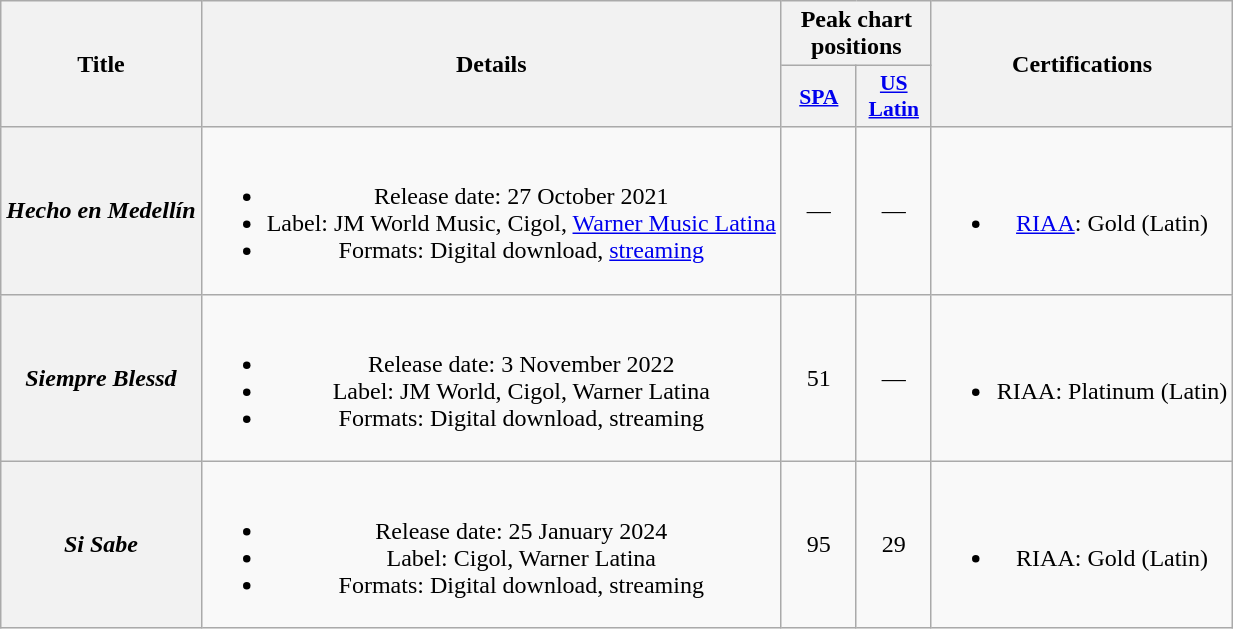<table class="wikitable plainrowheaders" style="text-align: center;">
<tr>
<th scope="col" rowspan="2">Title</th>
<th scope="col" rowspan="2">Details</th>
<th scope="col" colspan="2">Peak chart positions</th>
<th scope="col" rowspan="2">Certifications</th>
</tr>
<tr>
<th scope="col" style="width:3em; font-size:90%;"><a href='#'>SPA</a><br></th>
<th scope="col" style="width:3em; font-size:90%;"><a href='#'>US<br>Latin</a><br></th>
</tr>
<tr>
<th scope="row"><em>Hecho en Medellín</em></th>
<td><br><ul><li>Release date: 27 October 2021</li><li>Label: JM World Music, Cigol, <a href='#'>Warner Music Latina</a></li><li>Formats: Digital download, <a href='#'>streaming</a></li></ul></td>
<td>—</td>
<td>—</td>
<td><br><ul><li><a href='#'>RIAA</a>: Gold (Latin)</li></ul></td>
</tr>
<tr>
<th scope="row"><em>Siempre Blessd</em></th>
<td><br><ul><li>Release date: 3 November 2022</li><li>Label: JM World, Cigol, Warner Latina</li><li>Formats: Digital download, streaming</li></ul></td>
<td>51</td>
<td>—</td>
<td><br><ul><li>RIAA: Platinum (Latin)</li></ul></td>
</tr>
<tr>
<th scope="row"><em>Si Sabe</em></th>
<td><br><ul><li>Release date: 25 January 2024</li><li>Label: Cigol, Warner Latina</li><li>Formats: Digital download, streaming</li></ul></td>
<td>95</td>
<td>29</td>
<td><br><ul><li>RIAA: Gold (Latin)</li></ul></td>
</tr>
</table>
